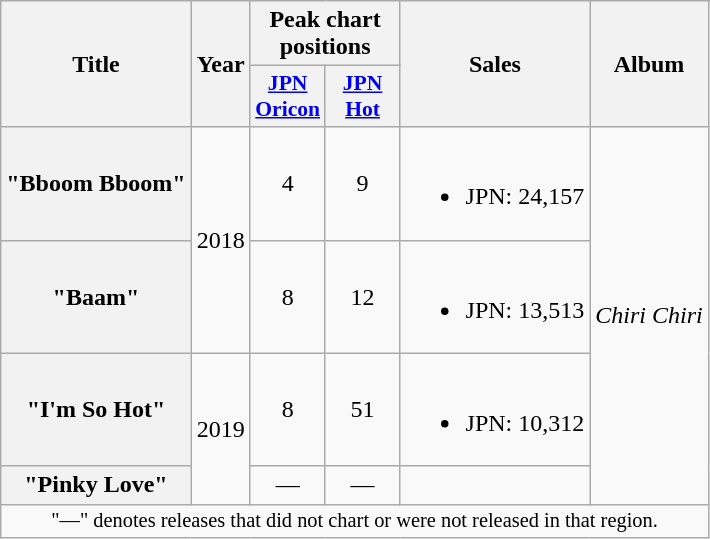<table class="wikitable plainrowheaders" style="text-align:center">
<tr>
<th scope="col" rowspan="2">Title</th>
<th scope="col" rowspan="2">Year</th>
<th scope="col" colspan="2">Peak chart positions</th>
<th scope="col" rowspan="2">Sales</th>
<th scope="col" rowspan="2">Album</th>
</tr>
<tr>
<th scope="col" style="width:3em;font-size:90%;"><a href='#'>JPN<br>Oricon</a><br></th>
<th scope="col" style="width:3em;font-size:90%;"><a href='#'>JPN<br>Hot</a><br></th>
</tr>
<tr>
<th scope="row">"Bboom Bboom"</th>
<td rowspan="2">2018</td>
<td>4</td>
<td>9</td>
<td><br><ul><li>JPN: 24,157 </li></ul></td>
<td rowspan="4"><em>Chiri Chiri</em></td>
</tr>
<tr>
<th scope="row">"Baam"</th>
<td>8</td>
<td>12</td>
<td><br><ul><li>JPN: 13,513 </li></ul></td>
</tr>
<tr>
<th scope="row">"I'm So Hot"</th>
<td rowspan="2">2019</td>
<td>8</td>
<td>51</td>
<td><br><ul><li>JPN: 10,312 </li></ul></td>
</tr>
<tr>
<th scope="row">"Pinky Love"</th>
<td>—</td>
<td>—</td>
<td></td>
</tr>
<tr>
<td colspan="10" style="font-size:85%">"—" denotes releases that did not chart or were not released in that region.</td>
</tr>
</table>
